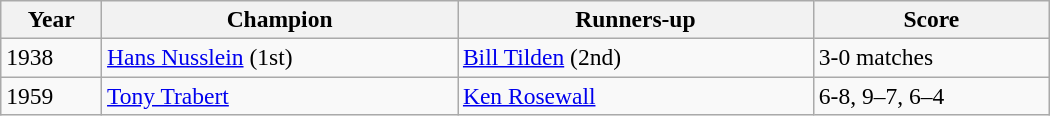<table class="wikitable" style="font-size:98%;">
<tr>
<th style="width:60px;">Year</th>
<th style="width:230px;">Champion</th>
<th style="width:230px;">Runners-up</th>
<th style="width:150px;">Score</th>
</tr>
<tr>
<td>1938</td>
<td> <a href='#'>Hans Nusslein</a> (1st)</td>
<td> <a href='#'>Bill Tilden</a> (2nd)</td>
<td>3-0 matches</td>
</tr>
<tr>
<td>1959</td>
<td> <a href='#'>Tony Trabert</a></td>
<td> <a href='#'>Ken Rosewall</a></td>
<td>6-8, 9–7, 6–4</td>
</tr>
</table>
